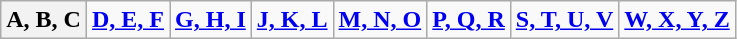<table class="wikitable">
<tr>
<th><strong>A, B, C</strong></th>
<td><strong><a href='#'>D, E, F</a></strong></td>
<td><strong><a href='#'>G, H, I</a></strong></td>
<td><strong><a href='#'>J, K, L</a></strong></td>
<td><strong><a href='#'>M, N, O</a></strong></td>
<td><strong><a href='#'>P, Q, R</a></strong></td>
<td><strong><a href='#'>S, T, U, V</a></strong></td>
<td><strong><a href='#'>W, X, Y, Z</a></strong></td>
</tr>
</table>
